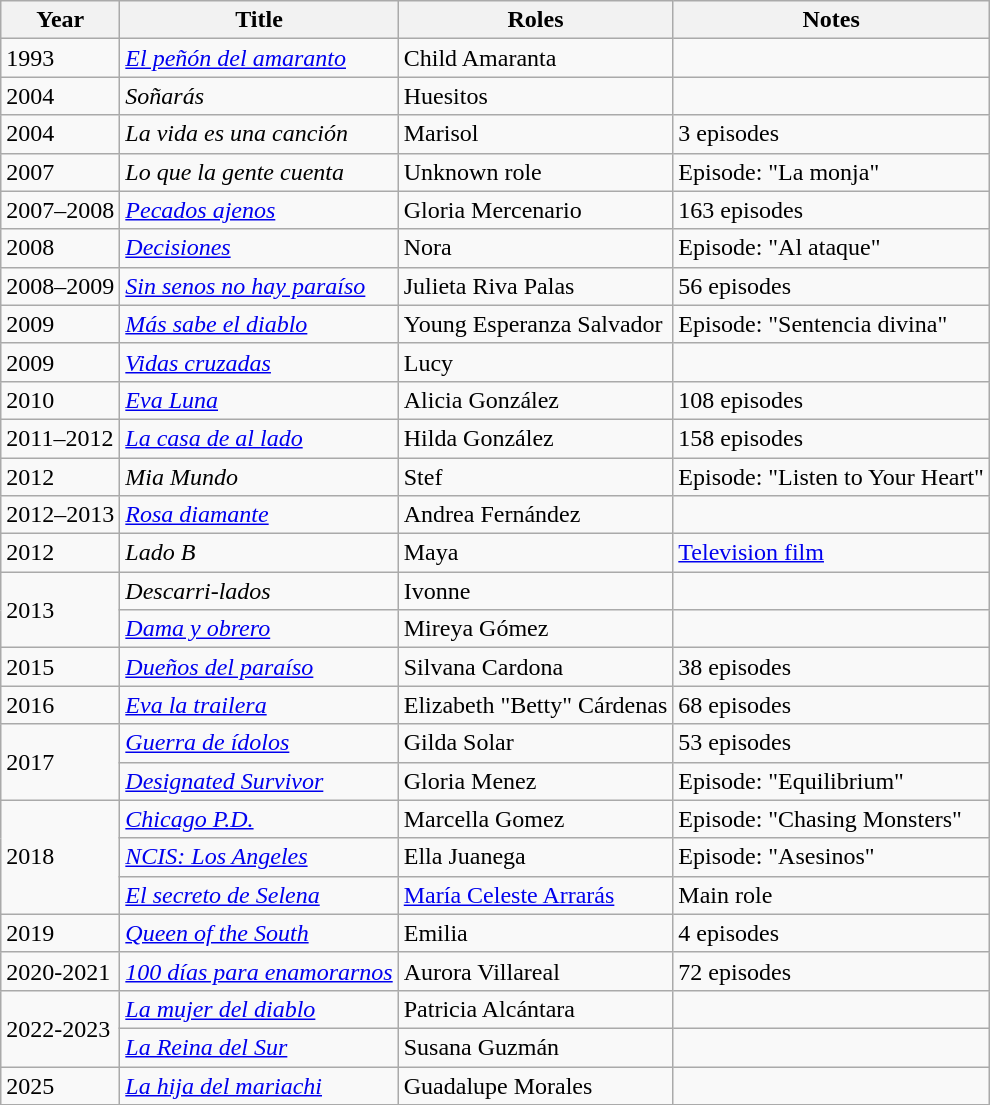<table class="wikitable sortable">
<tr>
<th>Year</th>
<th>Title</th>
<th>Roles</th>
<th>Notes</th>
</tr>
<tr>
<td>1993</td>
<td><em><a href='#'>El peñón del amaranto</a></em></td>
<td>Child Amaranta</td>
<td></td>
</tr>
<tr>
<td>2004</td>
<td><em>Soñarás</em></td>
<td>Huesitos</td>
<td></td>
</tr>
<tr>
<td>2004</td>
<td><em>La vida es una canción</em></td>
<td>Marisol</td>
<td>3 episodes</td>
</tr>
<tr>
<td>2007</td>
<td><em>Lo que la gente cuenta</em></td>
<td>Unknown role</td>
<td>Episode: "La monja"</td>
</tr>
<tr>
<td>2007–2008</td>
<td><em><a href='#'>Pecados ajenos</a></em></td>
<td>Gloria Mercenario</td>
<td>163 episodes</td>
</tr>
<tr>
<td>2008</td>
<td><em><a href='#'>Decisiones</a></em></td>
<td>Nora</td>
<td>Episode: "Al ataque"</td>
</tr>
<tr>
<td>2008–2009</td>
<td><em><a href='#'>Sin senos no hay paraíso</a></em></td>
<td>Julieta Riva Palas</td>
<td>56 episodes</td>
</tr>
<tr>
<td>2009</td>
<td><em><a href='#'>Más sabe el diablo</a></em></td>
<td>Young Esperanza Salvador</td>
<td>Episode: "Sentencia divina"</td>
</tr>
<tr>
<td>2009</td>
<td><em><a href='#'>Vidas cruzadas</a></em></td>
<td>Lucy</td>
<td></td>
</tr>
<tr>
<td>2010</td>
<td><em><a href='#'>Eva Luna</a></em></td>
<td>Alicia González</td>
<td>108 episodes</td>
</tr>
<tr>
<td>2011–2012</td>
<td><em><a href='#'>La casa de al lado</a></em></td>
<td>Hilda González</td>
<td>158 episodes</td>
</tr>
<tr>
<td>2012</td>
<td><em>Mia Mundo</em></td>
<td>Stef</td>
<td>Episode: "Listen to Your Heart"</td>
</tr>
<tr>
<td>2012–2013</td>
<td><em><a href='#'>Rosa diamante</a></em></td>
<td>Andrea Fernández</td>
<td></td>
</tr>
<tr>
<td>2012</td>
<td><em>Lado B</em></td>
<td>Maya</td>
<td><a href='#'>Television film</a></td>
</tr>
<tr>
<td rowspan=2>2013</td>
<td><em>Descarri-lados</em></td>
<td>Ivonne</td>
<td></td>
</tr>
<tr>
<td><em><a href='#'>Dama y obrero</a></em></td>
<td>Mireya Gómez</td>
<td></td>
</tr>
<tr>
<td>2015</td>
<td><em><a href='#'>Dueños del paraíso</a></em></td>
<td>Silvana Cardona</td>
<td>38 episodes</td>
</tr>
<tr>
<td>2016</td>
<td><em><a href='#'>Eva la trailera</a></em></td>
<td>Elizabeth "Betty" Cárdenas</td>
<td>68 episodes</td>
</tr>
<tr>
<td rowspan=2>2017</td>
<td><em><a href='#'>Guerra de ídolos</a></em></td>
<td>Gilda Solar</td>
<td>53 episodes</td>
</tr>
<tr>
<td><em><a href='#'>Designated Survivor</a></em></td>
<td>Gloria Menez</td>
<td>Episode: "Equilibrium"</td>
</tr>
<tr>
<td rowspan=3>2018</td>
<td><em><a href='#'>Chicago P.D.</a></em></td>
<td>Marcella Gomez</td>
<td>Episode: "Chasing Monsters"</td>
</tr>
<tr>
<td><em><a href='#'>NCIS: Los Angeles</a></em></td>
<td>Ella Juanega</td>
<td>Episode: "Asesinos"</td>
</tr>
<tr>
<td><em><a href='#'>El secreto de Selena</a></em></td>
<td><a href='#'>María Celeste Arrarás</a></td>
<td>Main role</td>
</tr>
<tr>
<td>2019</td>
<td><em><a href='#'>Queen of the South</a></em></td>
<td>Emilia</td>
<td>4 episodes</td>
</tr>
<tr>
<td>2020-2021</td>
<td><em><a href='#'>100 días para enamorarnos</a></em></td>
<td>Aurora Villareal</td>
<td>72 episodes</td>
</tr>
<tr>
<td rowspan=2>2022-2023</td>
<td><em><a href='#'>La mujer del diablo</a></em></td>
<td>Patricia Alcántara</td>
<td></td>
</tr>
<tr>
<td><em><a href='#'>La Reina del Sur</a></em></td>
<td>Susana Guzmán</td>
<td></td>
</tr>
<tr>
<td>2025</td>
<td><em><a href='#'>La hija del mariachi</a></em></td>
<td>Guadalupe Morales</td>
<td></td>
</tr>
<tr>
</tr>
</table>
